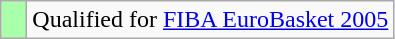<table class="wikitable">
<tr>
<td width=10px bgcolor="#aaffaa"></td>
<td>Qualified for <a href='#'>FIBA EuroBasket 2005</a></td>
</tr>
</table>
